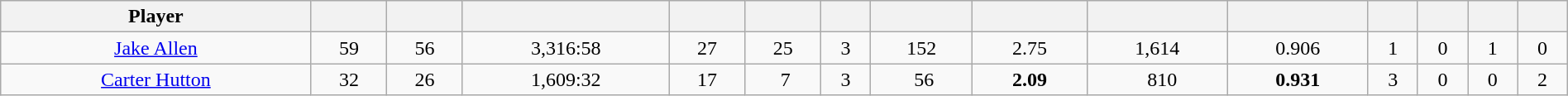<table class="wikitable sortable" style="width:100%; text-align:center;">
<tr>
<th>Player</th>
<th></th>
<th></th>
<th></th>
<th></th>
<th></th>
<th></th>
<th></th>
<th></th>
<th></th>
<th></th>
<th></th>
<th></th>
<th></th>
<th></th>
</tr>
<tr>
<td style=white-space:nowrap><a href='#'>Jake Allen</a></td>
<td>59</td>
<td>56</td>
<td>3,316:58</td>
<td>27</td>
<td>25</td>
<td>3</td>
<td>152</td>
<td>2.75</td>
<td>1,614</td>
<td>0.906</td>
<td>1</td>
<td>0</td>
<td>1</td>
<td>0</td>
</tr>
<tr>
<td style=white-space:nowrap><a href='#'>Carter Hutton</a></td>
<td>32</td>
<td>26</td>
<td>1,609:32</td>
<td>17</td>
<td> 7</td>
<td>3</td>
<td> 56</td>
<td><strong>2.09</strong></td>
<td>  810</td>
<td><strong>0.931</strong></td>
<td>3</td>
<td>0</td>
<td>0</td>
<td>2</td>
</tr>
</table>
